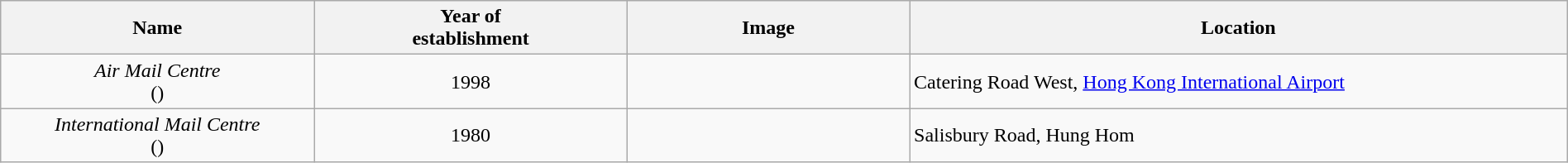<table class="wikitable" width="100%">
<tr>
<th width="20%">Name</th>
<th width="20%">Year of<br>establishment</th>
<th width="18%">Image</th>
<th width="42%">Location</th>
</tr>
<tr>
<td align="center"><em>Air Mail Centre</em> <br>()</td>
<td align="center">1998</td>
<td align="center"></td>
<td>Catering Road West, <a href='#'>Hong Kong International Airport</a></td>
</tr>
<tr>
<td align="center"><em>International Mail Centre</em> <br>()</td>
<td align="center">1980</td>
<td align="center"></td>
<td>Salisbury Road, Hung Hom</td>
</tr>
</table>
